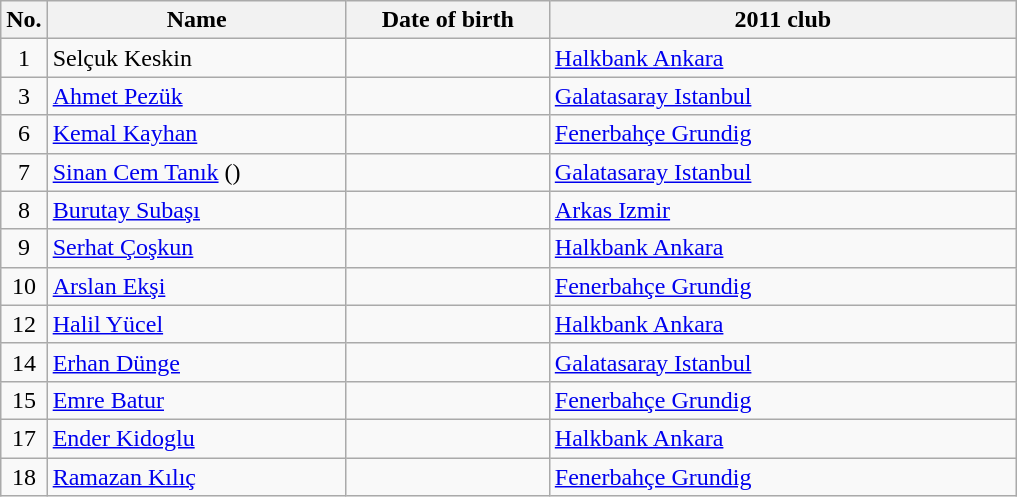<table class="wikitable sortable" style="font-size:100%; text-align:center;">
<tr>
<th>No.</th>
<th style="width:12em">Name</th>
<th style="width:8em">Date of birth</th>
<th style="width:19em">2011 club</th>
</tr>
<tr>
<td>1</td>
<td align=left>Selçuk Keskin</td>
<td align=right></td>
<td align=left> <a href='#'>Halkbank Ankara</a></td>
</tr>
<tr>
<td>3</td>
<td align=left><a href='#'>Ahmet Pezük</a></td>
<td align=right></td>
<td align=left> <a href='#'>Galatasaray Istanbul</a></td>
</tr>
<tr>
<td>6</td>
<td align=left><a href='#'>Kemal Kayhan</a></td>
<td align=right></td>
<td align=left> <a href='#'>Fenerbahçe Grundig</a></td>
</tr>
<tr>
<td>7</td>
<td align=left><a href='#'>Sinan Cem Tanık</a> ()</td>
<td align=right></td>
<td align=left> <a href='#'>Galatasaray Istanbul</a></td>
</tr>
<tr>
<td>8</td>
<td align=left><a href='#'>Burutay Subaşı</a></td>
<td align=right></td>
<td align=left> <a href='#'>Arkas Izmir</a></td>
</tr>
<tr>
<td>9</td>
<td align=left><a href='#'>Serhat Çoşkun</a></td>
<td align=right></td>
<td align=left> <a href='#'>Halkbank Ankara</a></td>
</tr>
<tr>
<td>10</td>
<td align=left><a href='#'>Arslan Ekşi</a></td>
<td align=right></td>
<td align=left> <a href='#'>Fenerbahçe Grundig</a></td>
</tr>
<tr>
<td>12</td>
<td align=left><a href='#'>Halil Yücel</a></td>
<td align=right></td>
<td align=left> <a href='#'>Halkbank Ankara</a></td>
</tr>
<tr>
<td>14</td>
<td align=left><a href='#'>Erhan Dünge</a></td>
<td align=right></td>
<td align=left> <a href='#'>Galatasaray Istanbul</a></td>
</tr>
<tr>
<td>15</td>
<td align=left><a href='#'>Emre Batur</a></td>
<td align=right></td>
<td align=left> <a href='#'>Fenerbahçe Grundig</a></td>
</tr>
<tr>
<td>17</td>
<td align=left><a href='#'>Ender Kidoglu</a></td>
<td align=right></td>
<td align=left> <a href='#'>Halkbank Ankara</a></td>
</tr>
<tr>
<td>18</td>
<td align=left><a href='#'>Ramazan Kılıç</a></td>
<td align=right></td>
<td align=left> <a href='#'>Fenerbahçe Grundig</a></td>
</tr>
</table>
